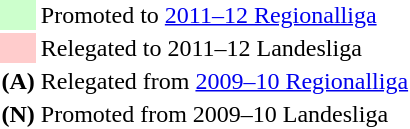<table>
<tr>
<td style="width: 20px; background-color: #ccffcc;"></td>
<td style="background-color: #ffffff; text-align: left;">Promoted to <a href='#'>2011–12 Regionalliga</a></td>
</tr>
<tr>
<td style="width: 20px; background-color: #ffcccc;"></td>
<td style="background-color: #ffffff; text-align: left;">Relegated to 2011–12 Landesliga</td>
</tr>
<tr>
<th style="width: 20px; background-color: #ffffff;">(A)</th>
<td style="background-color: #ffffff; text-align: left;">Relegated from <a href='#'>2009–10 Regionalliga</a></td>
</tr>
<tr>
<th style="width: 20px; background-color: #ffffff;">(N)</th>
<td style="background-color: #ffffff; text-align: left;">Promoted from 2009–10 Landesliga</td>
</tr>
</table>
